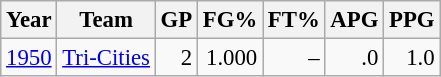<table class="wikitable sortable" style="font-size:95%; text-align:right;">
<tr>
<th>Year</th>
<th>Team</th>
<th>GP</th>
<th>FG%</th>
<th>FT%</th>
<th>APG</th>
<th>PPG</th>
</tr>
<tr>
<td style="text-align:left;"><a href='#'>1950</a></td>
<td style="text-align:left;"><a href='#'>Tri-Cities</a></td>
<td>2</td>
<td>1.000</td>
<td>–</td>
<td>.0</td>
<td>1.0</td>
</tr>
</table>
